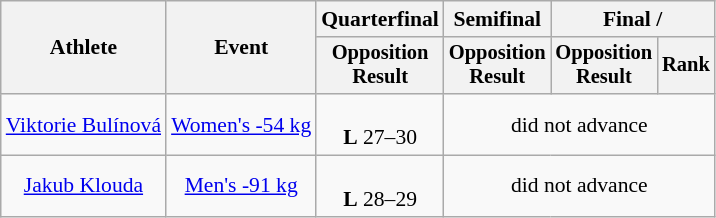<table class="wikitable" style="font-size:90%;text-align:center">
<tr>
<th rowspan="2">Athlete</th>
<th rowspan="2">Event</th>
<th>Quarterfinal</th>
<th>Semifinal</th>
<th colspan="2">Final / </th>
</tr>
<tr style="font-size:95%">
<th>Opposition<br>Result</th>
<th>Opposition<br>Result</th>
<th>Opposition<br>Result</th>
<th>Rank</th>
</tr>
<tr>
<td align="left"><a href='#'>Viktorie Bulínová</a></td>
<td align="left"><a href='#'>Women's -54 kg</a></td>
<td><br><strong>L</strong> 27–30</td>
<td colspan="3">did not advance</td>
</tr>
<tr>
<td><a href='#'>Jakub Klouda</a></td>
<td><a href='#'>Men's -91 kg</a></td>
<td><br><strong>L</strong> 28–29</td>
<td colspan="3">did not advance</td>
</tr>
</table>
